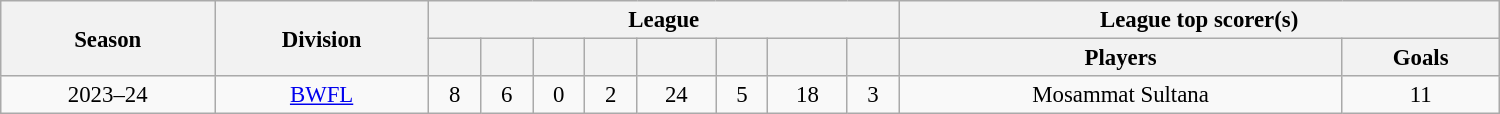<table class="wikitable sortable" style="text-align: center; font-size: 95%; width: 1000px"">
<tr>
<th rowspan="2">Season</th>
<th rowspan="2"><strong>Division</strong></th>
<th colspan="8">League</th>
<th colspan="2">League top scorer(s)</th>
</tr>
<tr>
<th></th>
<th></th>
<th></th>
<th></th>
<th></th>
<th></th>
<th></th>
<th></th>
<th>Players</th>
<th>Goals</th>
</tr>
<tr>
<td>2023–24</td>
<td><a href='#'>BWFL</a></td>
<td>8</td>
<td>6</td>
<td>0</td>
<td>2</td>
<td>24</td>
<td>5</td>
<td>18</td>
<td>3</td>
<td> Mosammat Sultana</td>
<td>11</td>
</tr>
</table>
